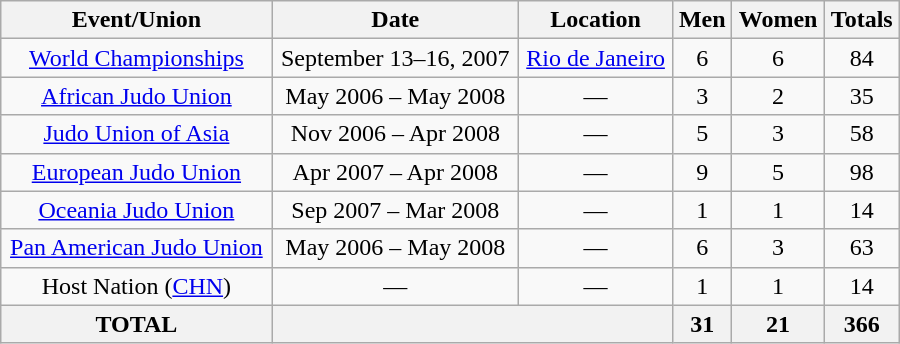<table class="wikitable" width="600" style="text-align:center;">
<tr>
<th>Event/Union</th>
<th>Date</th>
<th>Location</th>
<th>Men</th>
<th>Women</th>
<th>Totals</th>
</tr>
<tr>
<td><a href='#'>World Championships</a></td>
<td>September 13–16, 2007</td>
<td> <a href='#'>Rio de Janeiro</a></td>
<td>6</td>
<td>6</td>
<td>84</td>
</tr>
<tr>
<td><a href='#'>African Judo Union</a></td>
<td>May 2006 – May 2008</td>
<td>—</td>
<td>3</td>
<td>2</td>
<td>35</td>
</tr>
<tr>
<td><a href='#'>Judo Union of Asia</a></td>
<td>Nov 2006 – Apr 2008</td>
<td>—</td>
<td>5</td>
<td>3</td>
<td>58</td>
</tr>
<tr>
<td><a href='#'>European Judo Union</a></td>
<td>Apr 2007 – Apr 2008</td>
<td>—</td>
<td>9</td>
<td>5</td>
<td>98</td>
</tr>
<tr>
<td><a href='#'>Oceania Judo Union</a></td>
<td>Sep 2007 – Mar 2008</td>
<td>—</td>
<td>1</td>
<td>1</td>
<td>14</td>
</tr>
<tr>
<td><a href='#'>Pan American Judo Union</a></td>
<td>May 2006 – May 2008</td>
<td>—</td>
<td>6</td>
<td>3</td>
<td>63</td>
</tr>
<tr>
<td>Host Nation (<a href='#'>CHN</a>)</td>
<td>—</td>
<td>—</td>
<td>1</td>
<td>1</td>
<td>14</td>
</tr>
<tr>
<th>TOTAL</th>
<th colspan=2></th>
<th>31</th>
<th>21</th>
<th>366</th>
</tr>
</table>
